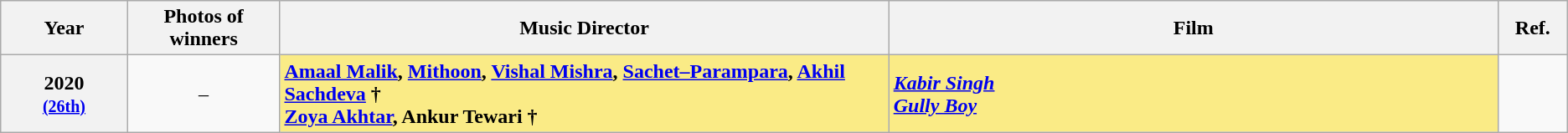<table class="wikitable sortable" style="text-align:left;">
<tr>
<th scope="col" style="width:3%; text-align:center;">Year</th>
<th scope="col" style="width:3%;text-align:center;">Photos of winners</th>
<th scope="col" style="width:15%;text-align:center;">Music Director</th>
<th scope="col" style="width:15%;text-align:center;">Film</th>
<th scope="col" style="width:1%;text-align:center;">Ref.</th>
</tr>
<tr>
<th scope="row" style="text-align:center">2020 <br><small><a href='#'>(26th)</a></small></th>
<td style="text-align:center">–</td>
<td style="background:#FAEB86;"><strong><a href='#'>Amaal Malik</a>, <a href='#'>Mithoon</a>, <a href='#'>Vishal Mishra</a>, <a href='#'>Sachet–Parampara</a>, <a href='#'>Akhil Sachdeva</a> †</strong><br><strong><a href='#'>Zoya Akhtar</a>, Ankur Tewari †</strong></td>
<td style="background:#FAEB86;"><strong><em><a href='#'>Kabir Singh</a></em></strong><br><strong><em><a href='#'>Gully Boy</a></em></strong></td>
<td></td>
</tr>
</table>
